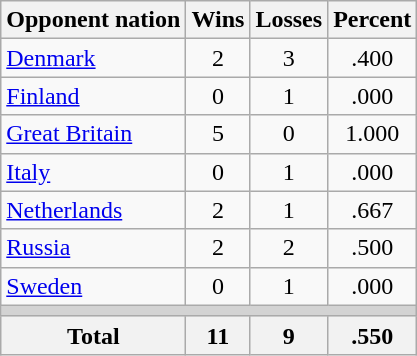<table class=wikitable>
<tr>
<th>Opponent nation</th>
<th>Wins</th>
<th>Losses</th>
<th>Percent</th>
</tr>
<tr align=center>
<td align=left><a href='#'>Denmark</a></td>
<td>2</td>
<td>3</td>
<td>.400</td>
</tr>
<tr align=center>
<td align=left><a href='#'>Finland</a></td>
<td>0</td>
<td>1</td>
<td>.000</td>
</tr>
<tr align=center>
<td align=left><a href='#'>Great Britain</a></td>
<td>5</td>
<td>0</td>
<td>1.000</td>
</tr>
<tr align=center>
<td align=left><a href='#'>Italy</a></td>
<td>0</td>
<td>1</td>
<td>.000</td>
</tr>
<tr align=center>
<td align=left><a href='#'>Netherlands</a></td>
<td>2</td>
<td>1</td>
<td>.667</td>
</tr>
<tr align=center>
<td align=left><a href='#'>Russia</a></td>
<td>2</td>
<td>2</td>
<td>.500</td>
</tr>
<tr align=center>
<td align=left><a href='#'>Sweden</a></td>
<td>0</td>
<td>1</td>
<td>.000</td>
</tr>
<tr>
<td colspan=4 bgcolor=lightgray></td>
</tr>
<tr>
<th>Total</th>
<th>11</th>
<th>9</th>
<th>.550</th>
</tr>
</table>
